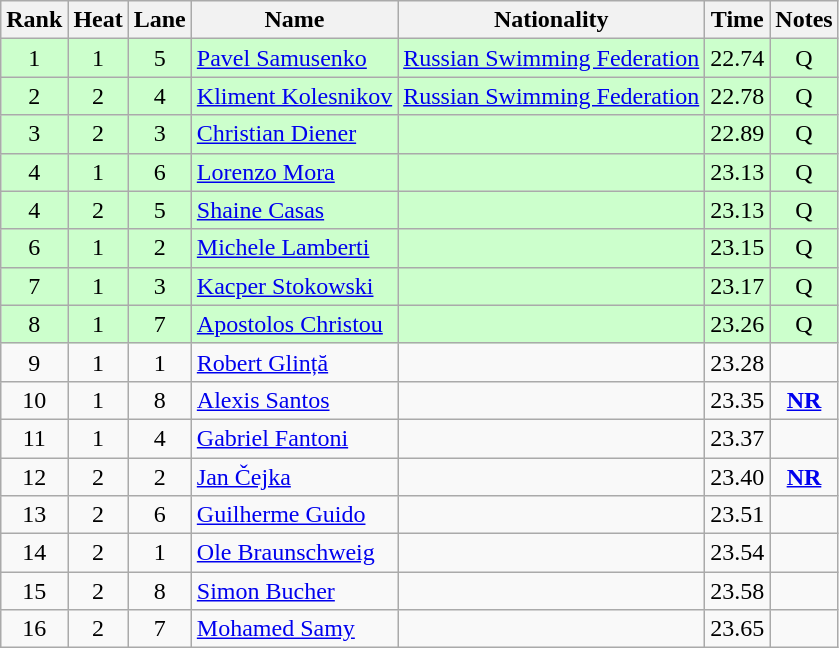<table class="wikitable sortable" style="text-align:center">
<tr>
<th>Rank</th>
<th>Heat</th>
<th>Lane</th>
<th>Name</th>
<th>Nationality</th>
<th>Time</th>
<th>Notes</th>
</tr>
<tr bgcolor=ccffcc>
<td>1</td>
<td>1</td>
<td>5</td>
<td align=left><a href='#'>Pavel Samusenko</a></td>
<td align=left><a href='#'>Russian Swimming Federation</a></td>
<td>22.74</td>
<td>Q</td>
</tr>
<tr bgcolor=ccffcc>
<td>2</td>
<td>2</td>
<td>4</td>
<td align=left><a href='#'>Kliment  Kolesnikov</a></td>
<td align=left><a href='#'>Russian Swimming Federation</a></td>
<td>22.78</td>
<td>Q</td>
</tr>
<tr bgcolor=ccffcc>
<td>3</td>
<td>2</td>
<td>3</td>
<td align=left><a href='#'>Christian Diener</a></td>
<td align=left></td>
<td>22.89</td>
<td>Q</td>
</tr>
<tr bgcolor=ccffcc>
<td>4</td>
<td>1</td>
<td>6</td>
<td align=left><a href='#'>Lorenzo Mora</a></td>
<td align=left></td>
<td>23.13</td>
<td>Q</td>
</tr>
<tr bgcolor=ccffcc>
<td>4</td>
<td>2</td>
<td>5</td>
<td align=left><a href='#'>Shaine Casas</a></td>
<td align=left></td>
<td>23.13</td>
<td>Q</td>
</tr>
<tr bgcolor=ccffcc>
<td>6</td>
<td>1</td>
<td>2</td>
<td align=left><a href='#'>Michele Lamberti</a></td>
<td align=left></td>
<td>23.15</td>
<td>Q</td>
</tr>
<tr bgcolor=ccffcc>
<td>7</td>
<td>1</td>
<td>3</td>
<td align=left><a href='#'>Kacper Stokowski</a></td>
<td align=left></td>
<td>23.17</td>
<td>Q</td>
</tr>
<tr bgcolor=ccffcc>
<td>8</td>
<td>1</td>
<td>7</td>
<td align=left><a href='#'>Apostolos Christou</a></td>
<td align=left></td>
<td>23.26</td>
<td>Q</td>
</tr>
<tr>
<td>9</td>
<td>1</td>
<td>1</td>
<td align=left><a href='#'>Robert Glință</a></td>
<td align=left></td>
<td>23.28</td>
<td></td>
</tr>
<tr>
<td>10</td>
<td>1</td>
<td>8</td>
<td align=left><a href='#'>Alexis Santos</a></td>
<td align=left></td>
<td>23.35</td>
<td><strong><a href='#'>NR</a></strong></td>
</tr>
<tr>
<td>11</td>
<td>1</td>
<td>4</td>
<td align=left><a href='#'>Gabriel Fantoni</a></td>
<td align=left></td>
<td>23.37</td>
<td></td>
</tr>
<tr>
<td>12</td>
<td>2</td>
<td>2</td>
<td align=left><a href='#'>Jan Čejka</a></td>
<td align=left></td>
<td>23.40</td>
<td><strong><a href='#'>NR</a></strong></td>
</tr>
<tr>
<td>13</td>
<td>2</td>
<td>6</td>
<td align=left><a href='#'>Guilherme Guido</a></td>
<td align=left></td>
<td>23.51</td>
<td></td>
</tr>
<tr>
<td>14</td>
<td>2</td>
<td>1</td>
<td align=left><a href='#'>Ole Braunschweig</a></td>
<td align=left></td>
<td>23.54</td>
<td></td>
</tr>
<tr>
<td>15</td>
<td>2</td>
<td>8</td>
<td align=left><a href='#'>Simon Bucher</a></td>
<td align=left></td>
<td>23.58</td>
<td></td>
</tr>
<tr>
<td>16</td>
<td>2</td>
<td>7</td>
<td align=left><a href='#'>Mohamed Samy</a></td>
<td align=left></td>
<td>23.65</td>
<td></td>
</tr>
</table>
